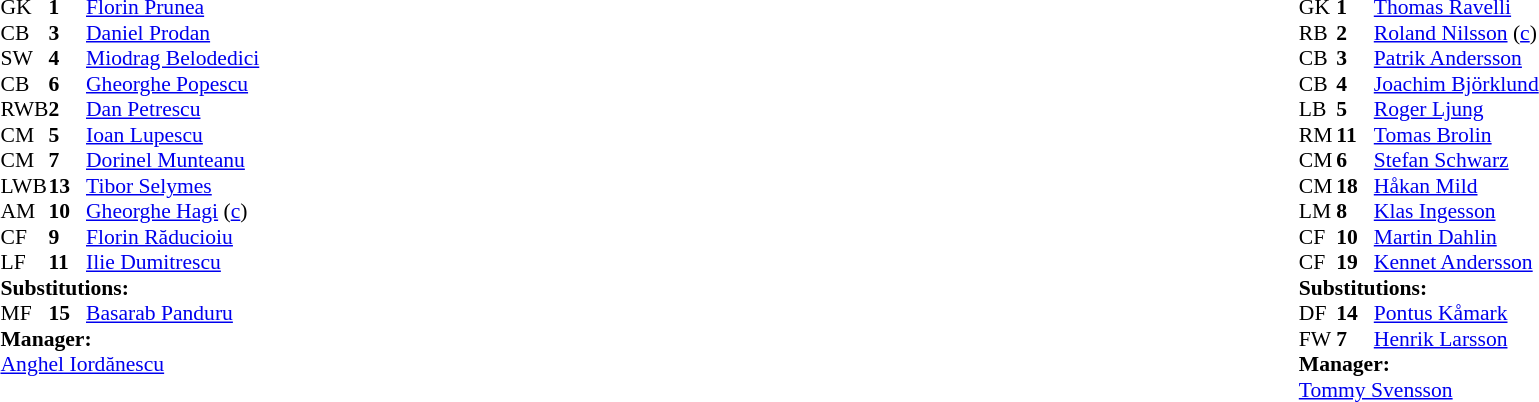<table width="100%">
<tr>
<td valign="top" width="50%"><br><table style="font-size: 90%" cellspacing="0" cellpadding="0">
<tr>
<th width="25"></th>
<th width="25"></th>
</tr>
<tr>
<td>GK</td>
<td><strong>1</strong></td>
<td><a href='#'>Florin Prunea</a></td>
</tr>
<tr>
<td>CB</td>
<td><strong>3</strong></td>
<td><a href='#'>Daniel Prodan</a></td>
</tr>
<tr>
<td>SW</td>
<td><strong>4</strong></td>
<td><a href='#'>Miodrag Belodedici</a></td>
</tr>
<tr>
<td>CB</td>
<td><strong>6</strong></td>
<td><a href='#'>Gheorghe Popescu</a></td>
<td></td>
</tr>
<tr>
<td>RWB</td>
<td><strong>2</strong></td>
<td><a href='#'>Dan Petrescu</a></td>
</tr>
<tr>
<td>CM</td>
<td><strong>5</strong></td>
<td><a href='#'>Ioan Lupescu</a></td>
</tr>
<tr>
<td>CM</td>
<td><strong>7</strong></td>
<td><a href='#'>Dorinel Munteanu</a></td>
<td></td>
<td></td>
</tr>
<tr>
<td>LWB</td>
<td><strong>13</strong></td>
<td><a href='#'>Tibor Selymes</a></td>
<td></td>
</tr>
<tr>
<td>AM</td>
<td><strong>10</strong></td>
<td><a href='#'>Gheorghe Hagi</a> (<a href='#'>c</a>)</td>
</tr>
<tr>
<td>CF</td>
<td><strong>9</strong></td>
<td><a href='#'>Florin Răducioiu</a></td>
</tr>
<tr>
<td>LF</td>
<td><strong>11</strong></td>
<td><a href='#'>Ilie Dumitrescu</a></td>
</tr>
<tr>
<td colspan=3><strong>Substitutions:</strong></td>
</tr>
<tr>
<td>MF</td>
<td><strong>15</strong></td>
<td><a href='#'>Basarab Panduru</a></td>
<td></td>
<td></td>
</tr>
<tr>
<td colspan=3><strong>Manager:</strong></td>
</tr>
<tr>
<td colspan="4"><a href='#'>Anghel Iordănescu</a></td>
</tr>
</table>
</td>
<td valign="top"></td>
<td valign="top" width="50%"><br><table style="font-size: 90%" cellspacing="0" cellpadding="0" align=center>
<tr>
<th width="25"></th>
<th width="25"></th>
</tr>
<tr>
<td>GK</td>
<td><strong>1</strong></td>
<td><a href='#'>Thomas Ravelli</a></td>
</tr>
<tr>
<td>RB</td>
<td><strong>2</strong></td>
<td><a href='#'>Roland Nilsson</a> (<a href='#'>c</a>)</td>
</tr>
<tr>
<td>CB</td>
<td><strong>3</strong></td>
<td><a href='#'>Patrik Andersson</a></td>
</tr>
<tr>
<td>CB</td>
<td><strong>4</strong></td>
<td><a href='#'>Joachim Björklund</a></td>
<td></td>
<td></td>
</tr>
<tr>
<td>LB</td>
<td><strong>5</strong></td>
<td><a href='#'>Roger Ljung</a></td>
</tr>
<tr>
<td>RM</td>
<td><strong>11</strong></td>
<td><a href='#'>Tomas Brolin</a></td>
</tr>
<tr>
<td>CM</td>
<td><strong>6</strong></td>
<td><a href='#'>Stefan Schwarz</a></td>
<td></td>
</tr>
<tr>
<td>CM</td>
<td><strong>18</strong></td>
<td><a href='#'>Håkan Mild</a></td>
</tr>
<tr>
<td>LM</td>
<td><strong>8</strong></td>
<td><a href='#'>Klas Ingesson</a></td>
<td></td>
</tr>
<tr>
<td>CF</td>
<td><strong>10</strong></td>
<td><a href='#'>Martin Dahlin</a></td>
<td></td>
<td></td>
</tr>
<tr>
<td>CF</td>
<td><strong>19</strong></td>
<td><a href='#'>Kennet Andersson</a></td>
</tr>
<tr>
<td colspan=3><strong>Substitutions:</strong></td>
</tr>
<tr>
<td>DF</td>
<td><strong>14</strong></td>
<td><a href='#'>Pontus Kåmark</a></td>
<td></td>
<td></td>
</tr>
<tr>
<td>FW</td>
<td><strong>7</strong></td>
<td><a href='#'>Henrik Larsson</a></td>
<td></td>
<td></td>
</tr>
<tr>
<td colspan=3><strong>Manager:</strong></td>
</tr>
<tr>
<td colspan="4"><a href='#'>Tommy Svensson</a></td>
</tr>
</table>
</td>
</tr>
</table>
